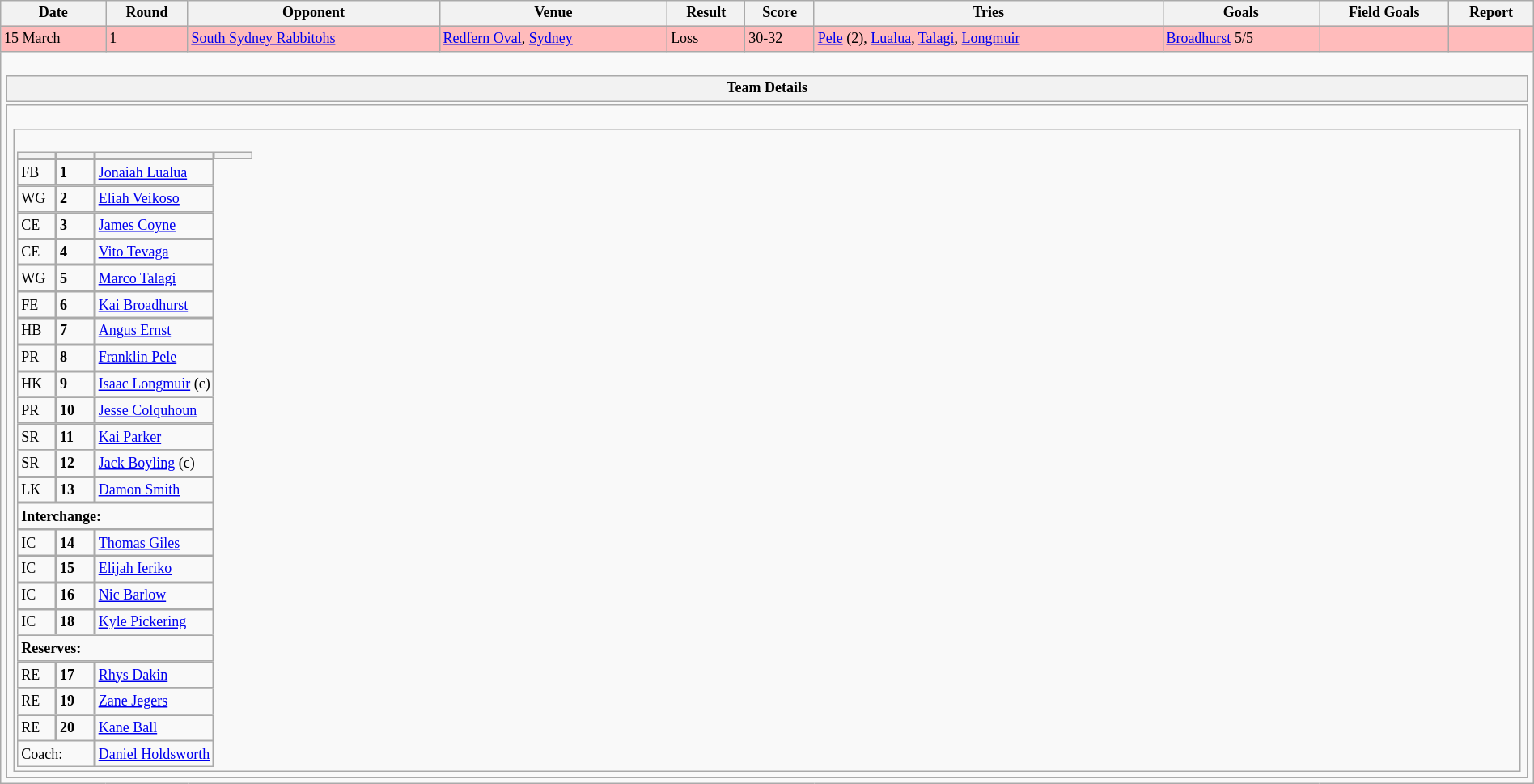<table class="wikitable"  style="font-size:75%; width:100%;">
<tr>
<th>Date</th>
<th>Round</th>
<th>Opponent</th>
<th>Venue</th>
<th>Result</th>
<th>Score</th>
<th>Tries</th>
<th>Goals</th>
<th>Field Goals</th>
<th>Report</th>
</tr>
<tr style="background:#fbb;">
<td>15 March</td>
<td>1</td>
<td> <a href='#'>South Sydney Rabbitohs</a></td>
<td><a href='#'>Redfern Oval</a>, <a href='#'>Sydney</a></td>
<td>Loss</td>
<td>30-32</td>
<td><a href='#'>Pele</a> (2), <a href='#'>Lualua</a>, <a href='#'>Talagi</a>, <a href='#'>Longmuir</a></td>
<td><a href='#'>Broadhurst</a> 5/5</td>
<td></td>
<td></td>
</tr>
<tr>
<td colspan="10"><br><table class="mw-collapsible mw-collapsed" width="100%" border="0">
<tr>
<th>Team Details</th>
</tr>
<tr>
<td><br><table width="100%">
<tr>
<td width="50%" valign="top"><br><table cellpadding="0" cellspacing="0">
<tr>
<th width="25"></th>
<th width="25"></th>
<th></th>
<th width="25"></th>
</tr>
<tr>
<td>FB</td>
<td><strong>1</strong></td>
<td><a href='#'>Jonaiah Lualua</a></td>
</tr>
<tr>
<td>WG</td>
<td><strong>2</strong></td>
<td><a href='#'>Eliah Veikoso</a></td>
</tr>
<tr>
<td>CE</td>
<td><strong>3</strong></td>
<td><a href='#'>James Coyne</a></td>
</tr>
<tr>
<td>CE</td>
<td><strong>4</strong></td>
<td><a href='#'>Vito Tevaga</a></td>
</tr>
<tr>
<td>WG</td>
<td><strong>5</strong></td>
<td><a href='#'>Marco Talagi</a></td>
</tr>
<tr>
<td>FE</td>
<td><strong>6</strong></td>
<td><a href='#'>Kai Broadhurst</a></td>
</tr>
<tr>
<td>HB</td>
<td><strong>7</strong></td>
<td><a href='#'>Angus Ernst</a></td>
</tr>
<tr>
<td>PR</td>
<td><strong>8</strong></td>
<td><a href='#'>Franklin Pele</a></td>
</tr>
<tr>
<td>HK</td>
<td><strong>9</strong></td>
<td><a href='#'>Isaac Longmuir</a> (c)</td>
</tr>
<tr>
<td>PR</td>
<td><strong>10</strong></td>
<td><a href='#'>Jesse Colquhoun</a></td>
</tr>
<tr>
<td>SR</td>
<td><strong>11</strong></td>
<td><a href='#'>Kai Parker</a></td>
</tr>
<tr>
<td>SR</td>
<td><strong>12</strong></td>
<td><a href='#'>Jack Boyling</a> (c)</td>
</tr>
<tr>
<td>LK</td>
<td><strong>13</strong></td>
<td><a href='#'>Damon Smith</a></td>
</tr>
<tr>
<td colspan="3"><strong>Interchange:</strong></td>
</tr>
<tr>
<td>IC</td>
<td><strong>14</strong></td>
<td><a href='#'>Thomas Giles</a></td>
</tr>
<tr>
<td>IC</td>
<td><strong>15</strong></td>
<td><a href='#'>Elijah Ieriko</a></td>
</tr>
<tr>
<td>IC</td>
<td><strong>16</strong></td>
<td><a href='#'>Nic Barlow</a></td>
</tr>
<tr>
<td>IC</td>
<td><strong>18</strong></td>
<td><a href='#'>Kyle Pickering</a></td>
</tr>
<tr>
<td colspan="3"><strong>Reserves:</strong></td>
</tr>
<tr>
<td>RE</td>
<td><strong>17</strong></td>
<td><a href='#'>Rhys Dakin</a></td>
</tr>
<tr>
<td>RE</td>
<td><strong>19</strong></td>
<td><a href='#'>Zane Jegers</a></td>
</tr>
<tr>
<td>RE</td>
<td><strong>20</strong></td>
<td><a href='#'>Kane Ball</a></td>
</tr>
<tr>
<td colspan="2">Coach:</td>
<td><a href='#'>Daniel Holdsworth</a></td>
</tr>
</table>
</td>
</tr>
</table>
</td>
</tr>
</table>
</td>
</tr>
</table>
